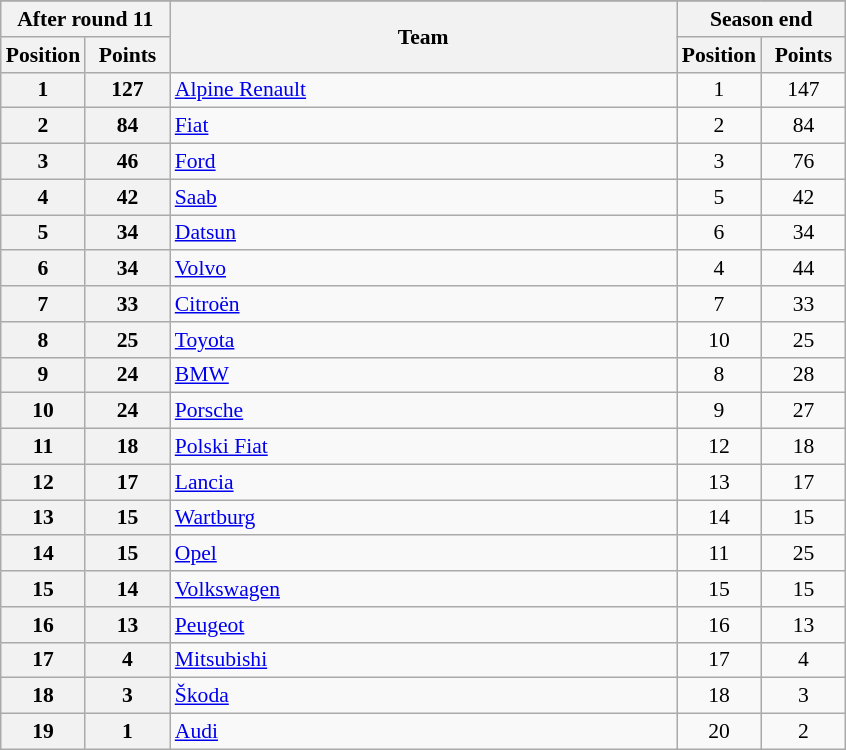<table class="wikitable" style="font-size:90%;">
<tr>
</tr>
<tr style="background:#efefef;">
<th width=20% colspan=2>After round 11</th>
<th width=60% rowspan=2>Team</th>
<th width=20% colspan=2>Season end</th>
</tr>
<tr style="background:#efefef;">
<th width=10%>Position</th>
<th width=10%>Points</th>
<th width=10%>Position</th>
<th width=10%>Points</th>
</tr>
<tr align=center>
<th>1</th>
<th>127</th>
<td align=left> <a href='#'>Alpine Renault</a></td>
<td>1</td>
<td>147</td>
</tr>
<tr align=center>
<th>2</th>
<th>84</th>
<td align=left> <a href='#'>Fiat</a></td>
<td>2</td>
<td>84</td>
</tr>
<tr align=center>
<th>3</th>
<th>46</th>
<td align=left> <a href='#'>Ford</a></td>
<td>3</td>
<td>76</td>
</tr>
<tr align=center>
<th>4</th>
<th>42</th>
<td align=left> <a href='#'>Saab</a></td>
<td>5</td>
<td>42</td>
</tr>
<tr align=center>
<th>5</th>
<th>34</th>
<td align=left> <a href='#'>Datsun</a></td>
<td>6</td>
<td>34</td>
</tr>
<tr align=center>
<th>6</th>
<th>34</th>
<td align=left> <a href='#'>Volvo</a></td>
<td>4</td>
<td>44</td>
</tr>
<tr align=center>
<th>7</th>
<th>33</th>
<td align=left> <a href='#'>Citroën</a></td>
<td>7</td>
<td>33</td>
</tr>
<tr align=center>
<th>8</th>
<th>25</th>
<td align=left> <a href='#'>Toyota</a></td>
<td>10</td>
<td>25</td>
</tr>
<tr align=center>
<th>9</th>
<th>24</th>
<td align=left> <a href='#'>BMW</a></td>
<td>8</td>
<td>28</td>
</tr>
<tr align=center>
<th>10</th>
<th>24</th>
<td align=left> <a href='#'>Porsche</a></td>
<td>9</td>
<td>27</td>
</tr>
<tr align=center>
<th>11</th>
<th>18</th>
<td align=left> <a href='#'>Polski Fiat</a></td>
<td>12</td>
<td>18</td>
</tr>
<tr align=center>
<th>12</th>
<th>17</th>
<td align=left> <a href='#'>Lancia</a></td>
<td>13</td>
<td>17</td>
</tr>
<tr align=center>
<th>13</th>
<th>15</th>
<td align=left> <a href='#'>Wartburg</a></td>
<td>14</td>
<td>15</td>
</tr>
<tr align=center>
<th>14</th>
<th>15</th>
<td align=left> <a href='#'>Opel</a></td>
<td>11</td>
<td>25</td>
</tr>
<tr align=center>
<th>15</th>
<th>14</th>
<td align=left> <a href='#'>Volkswagen</a></td>
<td>15</td>
<td>15</td>
</tr>
<tr align=center>
<th>16</th>
<th>13</th>
<td align=left> <a href='#'>Peugeot</a></td>
<td>16</td>
<td>13</td>
</tr>
<tr align=center>
<th>17</th>
<th>4</th>
<td align=left> <a href='#'>Mitsubishi</a></td>
<td>17</td>
<td>4</td>
</tr>
<tr align=center>
<th>18</th>
<th>3</th>
<td align=left> <a href='#'>Škoda</a></td>
<td>18</td>
<td>3</td>
</tr>
<tr align=center>
<th>19</th>
<th>1</th>
<td align=left> <a href='#'>Audi</a></td>
<td>20</td>
<td>2</td>
</tr>
</table>
